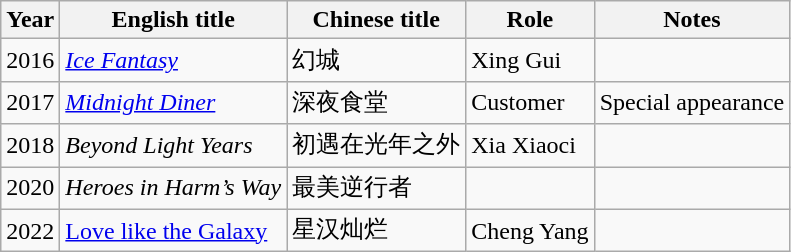<table class="wikitable sortable">
<tr>
<th>Year</th>
<th>English title</th>
<th>Chinese title</th>
<th>Role</th>
<th class="unsortable">Notes</th>
</tr>
<tr>
<td>2016</td>
<td><em><a href='#'>Ice Fantasy</a></em></td>
<td>幻城</td>
<td>Xing Gui</td>
<td></td>
</tr>
<tr>
<td>2017</td>
<td><em><a href='#'>Midnight Diner</a></em></td>
<td>深夜食堂</td>
<td>Customer</td>
<td>Special appearance</td>
</tr>
<tr>
<td>2018</td>
<td><em>Beyond Light Years</em></td>
<td>初遇在光年之外</td>
<td>Xia Xiaoci</td>
<td></td>
</tr>
<tr>
<td>2020</td>
<td><em>Heroes in Harm’s Way</em></td>
<td>最美逆行者</td>
<td></td>
<td></td>
</tr>
<tr>
<td>2022</td>
<td><a href='#'>Love like the Galaxy</a></td>
<td>星汉灿烂</td>
<td>Cheng Yang</td>
<td></td>
</tr>
</table>
